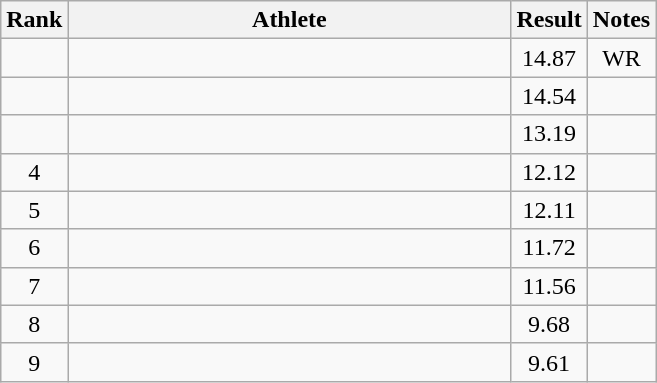<table class="wikitable" style="text-align:center">
<tr>
<th>Rank</th>
<th Style="width:18em">Athlete</th>
<th>Result</th>
<th>Notes</th>
</tr>
<tr>
<td></td>
<td style="text-align:left"></td>
<td>14.87</td>
<td>WR</td>
</tr>
<tr>
<td></td>
<td style="text-align:left"></td>
<td>14.54</td>
<td></td>
</tr>
<tr>
<td></td>
<td style="text-align:left"></td>
<td>13.19</td>
<td></td>
</tr>
<tr>
<td>4</td>
<td style="text-align:left"></td>
<td>12.12</td>
<td></td>
</tr>
<tr>
<td>5</td>
<td style="text-align:left"></td>
<td>12.11</td>
<td></td>
</tr>
<tr>
<td>6</td>
<td style="text-align:left"></td>
<td>11.72</td>
<td></td>
</tr>
<tr>
<td>7</td>
<td style="text-align:left"></td>
<td>11.56</td>
<td></td>
</tr>
<tr>
<td>8</td>
<td style="text-align:left"></td>
<td>9.68</td>
<td></td>
</tr>
<tr>
<td>9</td>
<td style="text-align:left"></td>
<td>9.61</td>
<td></td>
</tr>
</table>
